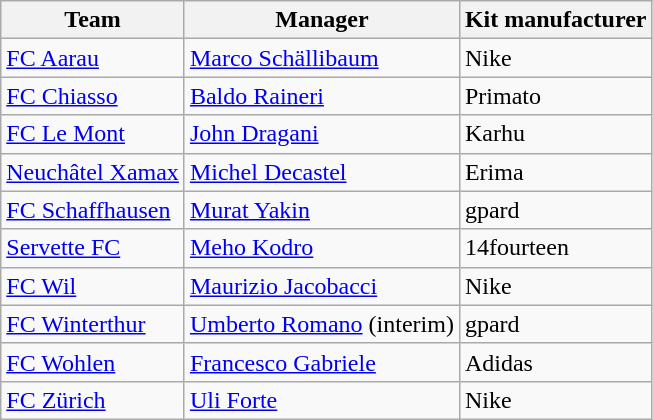<table class="wikitable sortable">
<tr>
<th>Team</th>
<th>Manager</th>
<th>Kit manufacturer</th>
</tr>
<tr>
<td><a href='#'>FC Aarau</a></td>
<td> <a href='#'>Marco Schällibaum</a></td>
<td>Nike</td>
</tr>
<tr>
<td><a href='#'>FC Chiasso</a></td>
<td> <a href='#'>Baldo Raineri</a></td>
<td>Primato</td>
</tr>
<tr>
<td><a href='#'>FC Le Mont</a></td>
<td> <a href='#'>John Dragani</a></td>
<td>Karhu</td>
</tr>
<tr>
<td><a href='#'>Neuchâtel Xamax</a></td>
<td> <a href='#'>Michel Decastel</a></td>
<td>Erima</td>
</tr>
<tr>
<td><a href='#'>FC Schaffhausen</a></td>
<td> <a href='#'>Murat Yakin</a></td>
<td>gpard</td>
</tr>
<tr>
<td><a href='#'>Servette FC</a></td>
<td> <a href='#'>Meho Kodro</a></td>
<td>14fourteen</td>
</tr>
<tr>
<td><a href='#'>FC Wil</a></td>
<td> <a href='#'>Maurizio Jacobacci</a></td>
<td>Nike</td>
</tr>
<tr>
<td><a href='#'>FC Winterthur</a></td>
<td> <a href='#'>Umberto Romano</a> (interim)</td>
<td>gpard</td>
</tr>
<tr>
<td><a href='#'>FC Wohlen</a></td>
<td> <a href='#'>Francesco Gabriele</a></td>
<td>Adidas</td>
</tr>
<tr>
<td><a href='#'>FC Zürich</a></td>
<td> <a href='#'>Uli Forte</a></td>
<td>Nike</td>
</tr>
</table>
